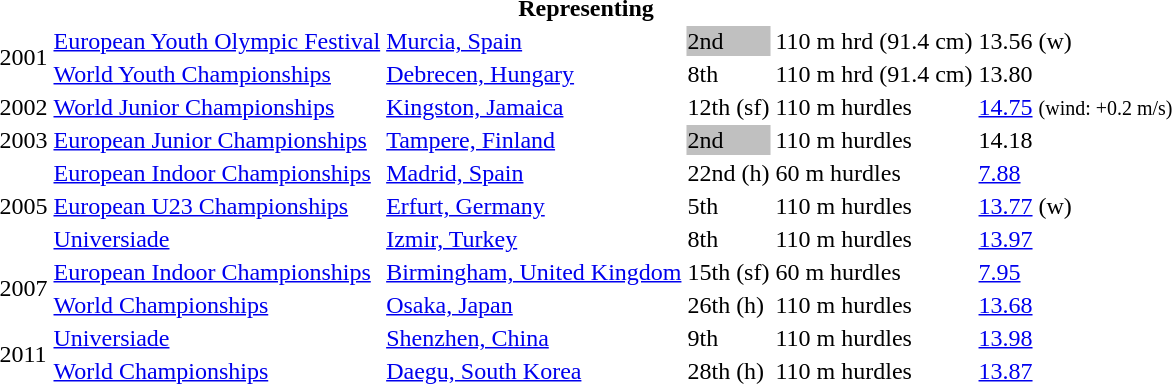<table>
<tr>
<th colspan="6">Representing </th>
</tr>
<tr>
<td rowspan=2>2001</td>
<td><a href='#'>European Youth Olympic Festival</a></td>
<td><a href='#'>Murcia, Spain</a></td>
<td bgcolor=silver>2nd</td>
<td>110 m hrd (91.4 cm)</td>
<td>13.56 (w)</td>
</tr>
<tr>
<td><a href='#'>World Youth Championships</a></td>
<td><a href='#'>Debrecen, Hungary</a></td>
<td>8th</td>
<td>110 m hrd (91.4 cm)</td>
<td>13.80</td>
</tr>
<tr>
<td>2002</td>
<td><a href='#'>World Junior Championships</a></td>
<td><a href='#'>Kingston, Jamaica</a></td>
<td>12th (sf)</td>
<td>110 m hurdles</td>
<td><a href='#'>14.75</a> <small>(wind: +0.2 m/s)</small></td>
</tr>
<tr>
<td>2003</td>
<td><a href='#'>European Junior Championships</a></td>
<td><a href='#'>Tampere, Finland</a></td>
<td bgcolor=silver>2nd</td>
<td>110 m hurdles</td>
<td>14.18</td>
</tr>
<tr>
<td rowspan=3>2005</td>
<td><a href='#'>European Indoor Championships</a></td>
<td><a href='#'>Madrid, Spain</a></td>
<td>22nd (h)</td>
<td>60 m hurdles</td>
<td><a href='#'>7.88</a></td>
</tr>
<tr>
<td><a href='#'>European U23 Championships</a></td>
<td><a href='#'>Erfurt, Germany</a></td>
<td>5th</td>
<td>110 m hurdles</td>
<td><a href='#'>13.77</a> (w)</td>
</tr>
<tr>
<td><a href='#'>Universiade</a></td>
<td><a href='#'>Izmir, Turkey</a></td>
<td>8th</td>
<td>110 m hurdles</td>
<td><a href='#'>13.97</a></td>
</tr>
<tr>
<td rowspan=2>2007</td>
<td><a href='#'>European Indoor Championships</a></td>
<td><a href='#'>Birmingham, United Kingdom</a></td>
<td>15th (sf)</td>
<td>60 m hurdles</td>
<td><a href='#'>7.95</a></td>
</tr>
<tr>
<td><a href='#'>World Championships</a></td>
<td><a href='#'>Osaka, Japan</a></td>
<td>26th (h)</td>
<td>110 m hurdles</td>
<td><a href='#'>13.68</a></td>
</tr>
<tr>
<td rowspan=2>2011</td>
<td><a href='#'>Universiade</a></td>
<td><a href='#'>Shenzhen, China</a></td>
<td>9th</td>
<td>110 m hurdles</td>
<td><a href='#'>13.98</a></td>
</tr>
<tr>
<td><a href='#'>World Championships</a></td>
<td><a href='#'>Daegu, South Korea</a></td>
<td>28th (h)</td>
<td>110 m hurdles</td>
<td><a href='#'>13.87</a></td>
</tr>
</table>
